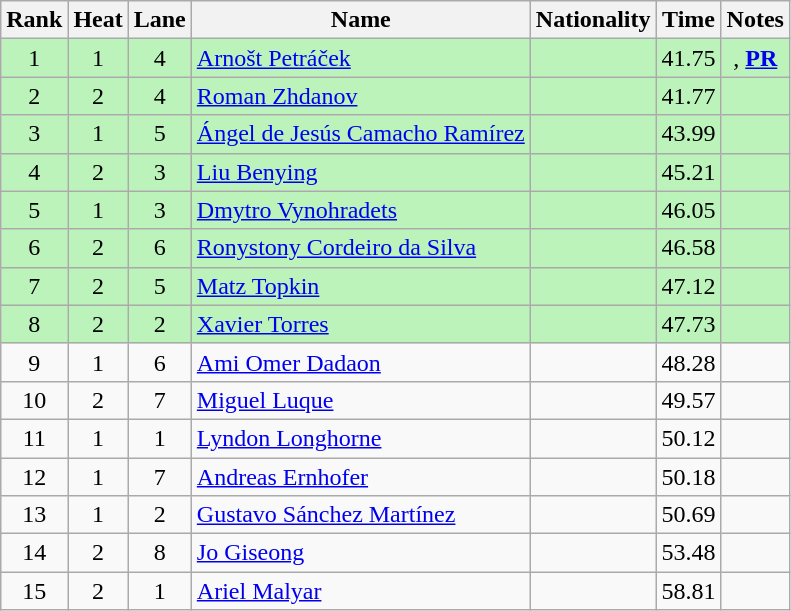<table class="wikitable sortable" style="text-align:center">
<tr>
<th>Rank</th>
<th>Heat</th>
<th>Lane</th>
<th>Name</th>
<th>Nationality</th>
<th>Time</th>
<th>Notes</th>
</tr>
<tr bgcolor=bbf3bb>
<td>1</td>
<td>1</td>
<td>4</td>
<td align=left><a href='#'>Arnošt Petráček</a></td>
<td align=left></td>
<td>41.75</td>
<td>,  <strong><a href='#'>PR</a></strong></td>
</tr>
<tr bgcolor=bbf3bb>
<td>2</td>
<td>2</td>
<td>4</td>
<td align=left><a href='#'>Roman Zhdanov</a></td>
<td align=left></td>
<td>41.77</td>
<td></td>
</tr>
<tr bgcolor=bbf3bb>
<td>3</td>
<td>1</td>
<td>5</td>
<td align=left><a href='#'>Ángel de Jesús Camacho Ramírez</a></td>
<td align=left></td>
<td>43.99</td>
<td></td>
</tr>
<tr bgcolor=bbf3bb>
<td>4</td>
<td>2</td>
<td>3</td>
<td align=left><a href='#'>Liu Benying</a></td>
<td align=left></td>
<td>45.21</td>
<td></td>
</tr>
<tr bgcolor=bbf3bb>
<td>5</td>
<td>1</td>
<td>3</td>
<td align=left><a href='#'>Dmytro Vynohradets</a></td>
<td align=left></td>
<td>46.05</td>
<td></td>
</tr>
<tr bgcolor=bbf3bb>
<td>6</td>
<td>2</td>
<td>6</td>
<td align=left><a href='#'>Ronystony Cordeiro da Silva</a></td>
<td align=left></td>
<td>46.58</td>
<td></td>
</tr>
<tr bgcolor=bbf3bb>
<td>7</td>
<td>2</td>
<td>5</td>
<td align=left><a href='#'>Matz Topkin</a></td>
<td align=left></td>
<td>47.12</td>
<td></td>
</tr>
<tr bgcolor=bbf3bb>
<td>8</td>
<td>2</td>
<td>2</td>
<td align=left><a href='#'>Xavier Torres</a></td>
<td align=left></td>
<td>47.73</td>
<td></td>
</tr>
<tr>
<td>9</td>
<td>1</td>
<td>6</td>
<td align=left><a href='#'>Ami Omer Dadaon</a></td>
<td align=left></td>
<td>48.28</td>
<td></td>
</tr>
<tr>
<td>10</td>
<td>2</td>
<td>7</td>
<td align=left><a href='#'>Miguel Luque</a></td>
<td align=left></td>
<td>49.57</td>
<td></td>
</tr>
<tr>
<td>11</td>
<td>1</td>
<td>1</td>
<td align=left><a href='#'>Lyndon Longhorne</a></td>
<td align=left></td>
<td>50.12</td>
<td></td>
</tr>
<tr>
<td>12</td>
<td>1</td>
<td>7</td>
<td align=left><a href='#'>Andreas Ernhofer</a></td>
<td align=left></td>
<td>50.18</td>
<td></td>
</tr>
<tr>
<td>13</td>
<td>1</td>
<td>2</td>
<td align=left><a href='#'>Gustavo Sánchez Martínez</a></td>
<td align=left></td>
<td>50.69</td>
<td></td>
</tr>
<tr>
<td>14</td>
<td>2</td>
<td>8</td>
<td align=left><a href='#'>Jo Giseong</a></td>
<td align=left></td>
<td>53.48</td>
<td></td>
</tr>
<tr>
<td>15</td>
<td>2</td>
<td>1</td>
<td align=left><a href='#'>Ariel Malyar</a></td>
<td align=left></td>
<td>58.81</td>
<td></td>
</tr>
</table>
